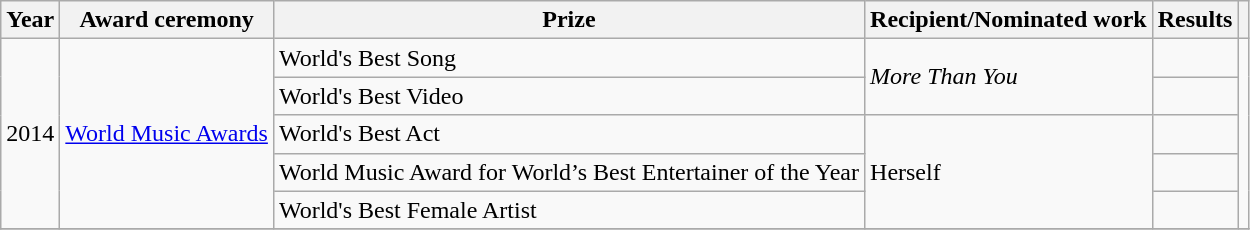<table class="wikitable">
<tr>
<th>Year</th>
<th>Award ceremony</th>
<th>Prize</th>
<th>Recipient/Nominated work</th>
<th>Results</th>
<th></th>
</tr>
<tr>
<td rowspan="5">2014</td>
<td rowspan="5"><a href='#'>World Music Awards</a></td>
<td>World's Best Song</td>
<td rowspan="2"><em>More Than You</em></td>
<td></td>
<td rowspan="5"></td>
</tr>
<tr>
<td>World's Best Video</td>
<td></td>
</tr>
<tr>
<td>World's Best Act</td>
<td rowspan="3">Herself</td>
<td></td>
</tr>
<tr>
<td>World Music Award for World’s Best Entertainer of the Year</td>
<td></td>
</tr>
<tr>
<td>World's Best Female Artist</td>
<td></td>
</tr>
<tr>
</tr>
</table>
